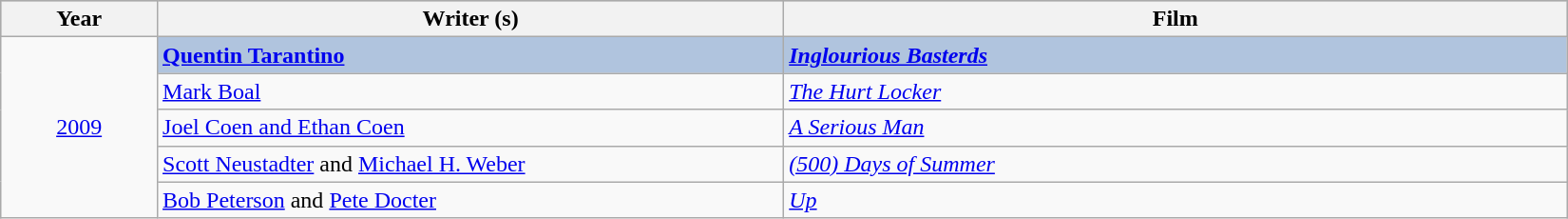<table class="wikitable" width="87%">
<tr style="background:#bebebe;">
<th style="width:5%;">Year</th>
<th style="width:20%;">Writer (s)</th>
<th style="width:25%;">Film</th>
</tr>
<tr>
<td rowspan="6" style="text-align:center;"><a href='#'>2009</a> <br></td>
<td style="background:#B0C4DE;"><strong><a href='#'>Quentin Tarantino</a></strong></td>
<td style="background:#B0C4DE;"><strong><em><a href='#'>Inglourious Basterds</a></em></strong></td>
</tr>
<tr>
<td><a href='#'>Mark Boal</a></td>
<td><em><a href='#'>The Hurt Locker</a></em></td>
</tr>
<tr>
<td><a href='#'>Joel Coen and Ethan Coen</a></td>
<td><em><a href='#'>A Serious Man</a></em></td>
</tr>
<tr>
<td><a href='#'>Scott Neustadter</a> and <a href='#'>Michael H. Weber</a></td>
<td><em><a href='#'>(500) Days of Summer</a></em></td>
</tr>
<tr>
<td><a href='#'>Bob Peterson</a> and <a href='#'>Pete Docter</a></td>
<td><em><a href='#'>Up</a></em></td>
</tr>
</table>
